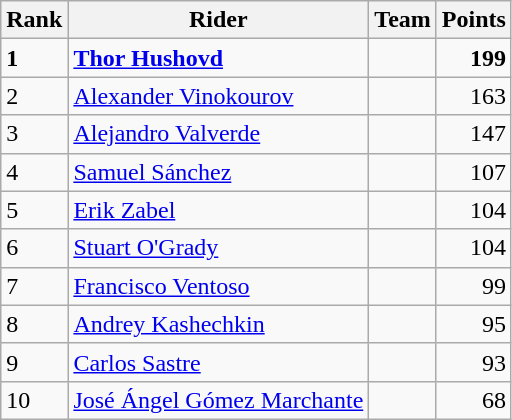<table class="wikitable">
<tr>
<th>Rank</th>
<th>Rider</th>
<th>Team</th>
<th>Points</th>
</tr>
<tr>
<td><strong>1</strong></td>
<td> <strong><a href='#'>Thor Hushovd</a></strong></td>
<td><strong></strong></td>
<td align=right><strong>199</strong></td>
</tr>
<tr>
<td>2</td>
<td> <a href='#'>Alexander Vinokourov</a></td>
<td></td>
<td align="right">163</td>
</tr>
<tr>
<td>3</td>
<td> <a href='#'>Alejandro Valverde</a></td>
<td></td>
<td align=right>147</td>
</tr>
<tr>
<td>4</td>
<td> <a href='#'>Samuel Sánchez</a></td>
<td></td>
<td align=right>107</td>
</tr>
<tr>
<td>5</td>
<td> <a href='#'>Erik Zabel</a></td>
<td></td>
<td align=right>104</td>
</tr>
<tr>
<td>6</td>
<td> <a href='#'>Stuart O'Grady</a></td>
<td></td>
<td align=right>104</td>
</tr>
<tr>
<td>7</td>
<td> <a href='#'>Francisco Ventoso</a></td>
<td></td>
<td align=right>99</td>
</tr>
<tr>
<td>8</td>
<td> <a href='#'>Andrey Kashechkin</a></td>
<td></td>
<td align=right>95</td>
</tr>
<tr>
<td>9</td>
<td> <a href='#'>Carlos Sastre</a></td>
<td></td>
<td align=right>93</td>
</tr>
<tr>
<td>10</td>
<td> <a href='#'>José Ángel Gómez Marchante</a></td>
<td></td>
<td align=right>68</td>
</tr>
</table>
